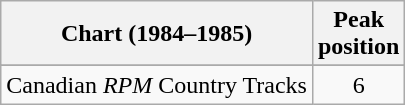<table class="wikitable sortable">
<tr>
<th align="left">Chart (1984–1985)</th>
<th align="center">Peak<br>position</th>
</tr>
<tr>
</tr>
<tr>
<td align="left">Canadian <em>RPM</em> Country Tracks</td>
<td align="center">6</td>
</tr>
</table>
